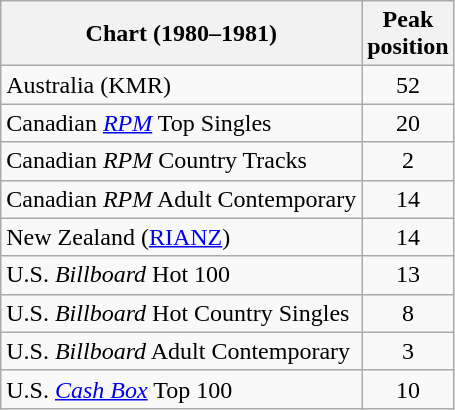<table class="wikitable sortable">
<tr>
<th>Chart (1980–1981)</th>
<th>Peak<br>position</th>
</tr>
<tr>
<td>Australia (KMR)</td>
<td align="center">52</td>
</tr>
<tr>
<td>Canadian <em><a href='#'>RPM</a></em> Top Singles</td>
<td align="center">20</td>
</tr>
<tr>
<td>Canadian <em>RPM</em> Country Tracks</td>
<td align="center">2</td>
</tr>
<tr>
<td>Canadian <em>RPM</em> Adult Contemporary</td>
<td align="center">14</td>
</tr>
<tr>
<td>New Zealand (<a href='#'>RIANZ</a>)</td>
<td style="text-align:center;">14</td>
</tr>
<tr>
<td>U.S. <em>Billboard</em> Hot 100</td>
<td align="center">13</td>
</tr>
<tr>
<td>U.S. <em>Billboard</em> Hot Country Singles</td>
<td align="center">8</td>
</tr>
<tr>
<td>U.S. <em>Billboard</em> Adult Contemporary</td>
<td align="center">3</td>
</tr>
<tr>
<td>U.S. <em><a href='#'>Cash Box</a></em> Top 100 </td>
<td align="center">10</td>
</tr>
</table>
